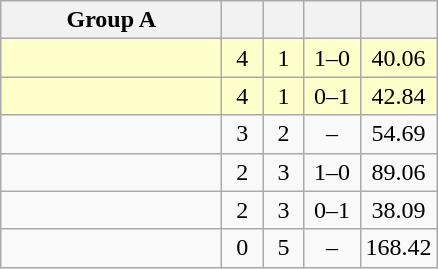<table class=wikitable style="text-align:center;">
<tr>
<th width=140>Group A</th>
<th width=20></th>
<th width=20></th>
<th width=30></th>
<th width=20></th>
</tr>
<tr bgcolor=#ffffcc>
<td style="text-align:left;"></td>
<td>4</td>
<td>1</td>
<td>1–0</td>
<td>40.06</td>
</tr>
<tr bgcolor=#ffffcc>
<td style="text-align:left;"></td>
<td>4</td>
<td>1</td>
<td>0–1</td>
<td>42.84</td>
</tr>
<tr>
<td style="text-align:left;"></td>
<td>3</td>
<td>2</td>
<td>–</td>
<td>54.69</td>
</tr>
<tr>
<td style="text-align:left;"></td>
<td>2</td>
<td>3</td>
<td>1–0</td>
<td>89.06</td>
</tr>
<tr>
<td style="text-align:left;"></td>
<td>2</td>
<td>3</td>
<td>0–1</td>
<td>38.09</td>
</tr>
<tr>
<td style="text-align:left;"></td>
<td>0</td>
<td>5</td>
<td>–</td>
<td>168.42</td>
</tr>
</table>
